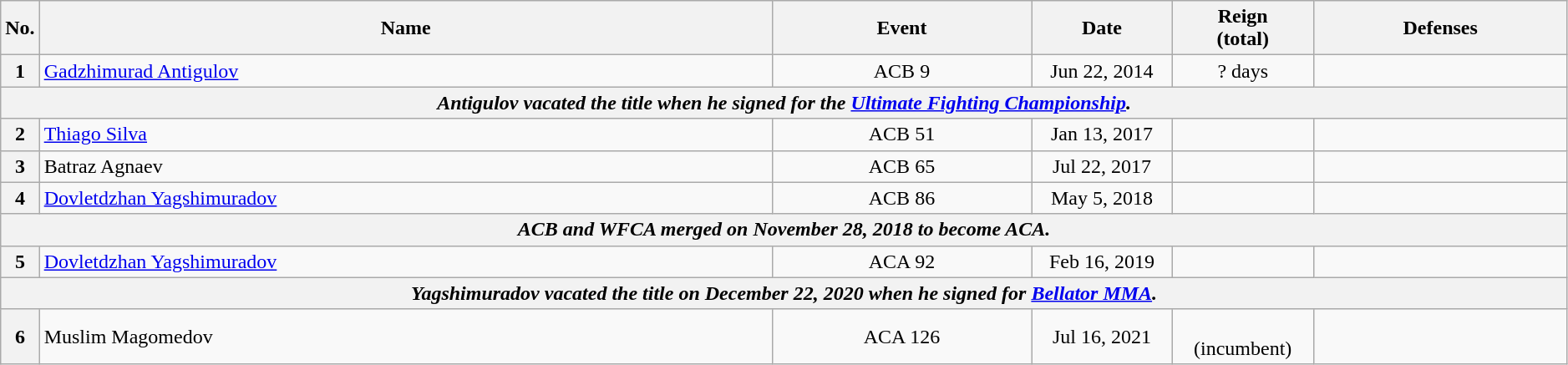<table class="wikitable" style="width:99%;">
<tr>
<th style="width:2%;">No.</th>
<th>Name</th>
<th>Event</th>
<th style="width:9%;">Date</th>
<th style="width:9%;">Reign<br>(total)</th>
<th>Defenses</th>
</tr>
<tr>
<th>1</th>
<td align=left> <a href='#'>Gadzhimurad Antigulov</a> <br></td>
<td align=center>ACB 9<br></td>
<td align=center>Jun 22, 2014</td>
<td align=center>? days</td>
<td><br></td>
</tr>
<tr>
<th style="text-align:center;" colspan="6"><em>Antigulov vacated the title when he signed for the <a href='#'>Ultimate Fighting Championship</a>.</em></th>
</tr>
<tr>
<th>2</th>
<td align=left> <a href='#'>Thiago Silva</a><br></td>
<td align=center>ACB 51<br></td>
<td align=center>Jan 13, 2017</td>
<td align=center></td>
<td></td>
</tr>
<tr>
<th>3</th>
<td align=left> Batraz Agnaev</td>
<td align=center>ACB 65<br></td>
<td align=center>Jul 22, 2017</td>
<td align=center></td>
<td></td>
</tr>
<tr>
<th>4</th>
<td align=left> <a href='#'>Dovletdzhan Yagshimuradov</a></td>
<td align=center>ACB 86<br></td>
<td align=center>May 5, 2018</td>
<td align=center></td>
<td></td>
</tr>
<tr>
<th style="text-align:center;" colspan="6"><em>ACB and WFCA merged on November 28, 2018 to become ACA.</em></th>
</tr>
<tr>
<th>5</th>
<td align=left> <a href='#'>Dovletdzhan Yagshimuradov</a> <br></td>
<td align=center>ACA 92<br></td>
<td align=center>Feb 16, 2019</td>
<td align=center></td>
<td><br></td>
</tr>
<tr>
<th style="text-align:center;" colspan="6"><em>Yagshimuradov vacated the title on December 22, 2020 when he signed for <a href='#'>Bellator MMA</a>.</em></th>
</tr>
<tr>
<th>6</th>
<td align=left> Muslim Magomedov<br></td>
<td align=center>ACA 126<br></td>
<td align=center>Jul 16, 2021</td>
<td align=center><br>(incumbent)<br></td>
<td></td>
</tr>
</table>
